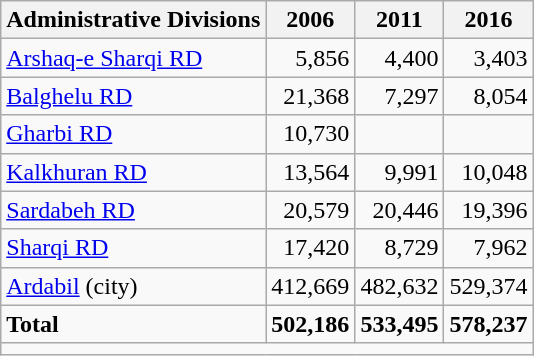<table class="wikitable">
<tr>
<th>Administrative Divisions</th>
<th>2006</th>
<th>2011</th>
<th>2016</th>
</tr>
<tr>
<td><a href='#'>Arshaq-e Sharqi RD</a></td>
<td style="text-align: right;">5,856</td>
<td style="text-align: right;">4,400</td>
<td style="text-align: right;">3,403</td>
</tr>
<tr>
<td><a href='#'>Balghelu RD</a></td>
<td style="text-align: right;">21,368</td>
<td style="text-align: right;">7,297</td>
<td style="text-align: right;">8,054</td>
</tr>
<tr>
<td><a href='#'>Gharbi RD</a></td>
<td style="text-align: right;">10,730</td>
<td style="text-align: right;"></td>
<td style="text-align: right;"></td>
</tr>
<tr>
<td><a href='#'>Kalkhuran RD</a></td>
<td style="text-align: right;">13,564</td>
<td style="text-align: right;">9,991</td>
<td style="text-align: right;">10,048</td>
</tr>
<tr>
<td><a href='#'>Sardabeh RD</a></td>
<td style="text-align: right;">20,579</td>
<td style="text-align: right;">20,446</td>
<td style="text-align: right;">19,396</td>
</tr>
<tr>
<td><a href='#'>Sharqi RD</a></td>
<td style="text-align: right;">17,420</td>
<td style="text-align: right;">8,729</td>
<td style="text-align: right;">7,962</td>
</tr>
<tr>
<td><a href='#'>Ardabil</a> (city)</td>
<td style="text-align: right;">412,669</td>
<td style="text-align: right;">482,632</td>
<td style="text-align: right;">529,374</td>
</tr>
<tr>
<td><strong>Total</strong></td>
<td style="text-align: right;"><strong>502,186</strong></td>
<td style="text-align: right;"><strong>533,495</strong></td>
<td style="text-align: right;"><strong>578,237</strong></td>
</tr>
<tr>
<td colspan=4></td>
</tr>
</table>
